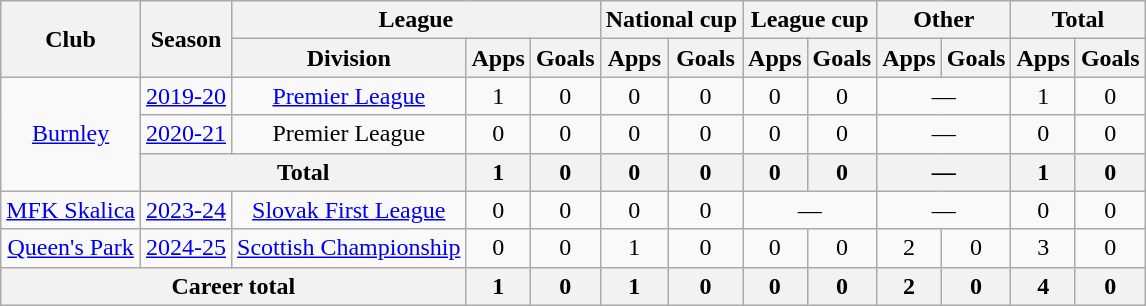<table class="wikitable" style="text-align: center">
<tr>
<th rowspan="2">Club</th>
<th rowspan="2">Season</th>
<th colspan="3">League</th>
<th colspan="2">National cup</th>
<th colspan="2">League cup</th>
<th colspan="2">Other</th>
<th colspan="2">Total</th>
</tr>
<tr>
<th>Division</th>
<th>Apps</th>
<th>Goals</th>
<th>Apps</th>
<th>Goals</th>
<th>Apps</th>
<th>Goals</th>
<th>Apps</th>
<th>Goals</th>
<th>Apps</th>
<th>Goals</th>
</tr>
<tr>
<td rowspan="3"><a href='#'>Burnley</a></td>
<td><a href='#'>2019-20</a></td>
<td><a href='#'>Premier League</a></td>
<td>1</td>
<td>0</td>
<td>0</td>
<td>0</td>
<td>0</td>
<td>0</td>
<td colspan="2">—</td>
<td>1</td>
<td>0</td>
</tr>
<tr>
<td><a href='#'>2020-21</a></td>
<td>Premier League</td>
<td>0</td>
<td>0</td>
<td>0</td>
<td>0</td>
<td>0</td>
<td>0</td>
<td colspan="2">—</td>
<td>0</td>
<td>0</td>
</tr>
<tr>
<th colspan="2">Total</th>
<th>1</th>
<th>0</th>
<th>0</th>
<th>0</th>
<th>0</th>
<th>0</th>
<th colspan="2">—</th>
<th>1</th>
<th>0</th>
</tr>
<tr>
<td><a href='#'>MFK Skalica</a></td>
<td><a href='#'>2023-24</a></td>
<td><a href='#'>Slovak First League</a></td>
<td>0</td>
<td>0</td>
<td>0</td>
<td>0</td>
<td colspan="2">—</td>
<td colspan="2">—</td>
<td>0</td>
<td>0</td>
</tr>
<tr>
<td><a href='#'>Queen's Park</a></td>
<td><a href='#'>2024-25</a></td>
<td><a href='#'>Scottish Championship</a></td>
<td>0</td>
<td>0</td>
<td>1</td>
<td>0</td>
<td>0</td>
<td>0</td>
<td>2</td>
<td>0</td>
<td>3</td>
<td>0</td>
</tr>
<tr>
<th colspan="3">Career total</th>
<th>1</th>
<th>0</th>
<th>1</th>
<th>0</th>
<th>0</th>
<th>0</th>
<th>2</th>
<th>0</th>
<th>4</th>
<th>0</th>
</tr>
</table>
